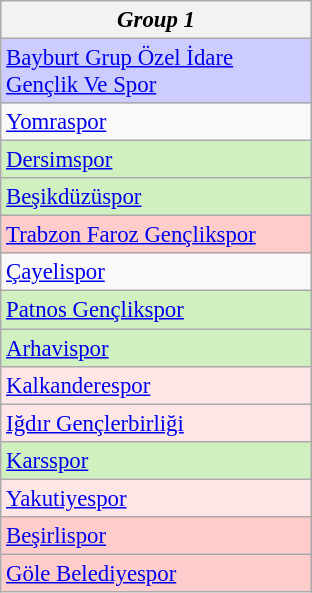<table class="wikitable collapsible collapsed" style="font-size:95%;">
<tr>
<th colspan="1" width="200"><em>Group 1</em></th>
</tr>
<tr>
<td style="background:#ccccff;"><a href='#'>Bayburt Grup Özel İdare Gençlik Ve Spor</a></td>
</tr>
<tr>
<td><a href='#'>Yomraspor</a></td>
</tr>
<tr>
<td style="background:#D0F0C0;"><a href='#'>Dersimspor</a></td>
</tr>
<tr>
<td style="background:#D0F0C0;"><a href='#'>Beşikdüzüspor</a></td>
</tr>
<tr>
<td style="background:#fcc;"><a href='#'>Trabzon Faroz Gençlikspor</a></td>
</tr>
<tr>
<td><a href='#'>Çayelispor</a></td>
</tr>
<tr>
<td style="background:#D0F0C0;"><a href='#'>Patnos Gençlikspor</a></td>
</tr>
<tr>
<td style="background:#D0F0C0;"><a href='#'>Arhavispor</a></td>
</tr>
<tr>
<td style="background:#FFE6E6;"><a href='#'>Kalkanderespor</a></td>
</tr>
<tr>
<td style="background:#FFE6E6;"><a href='#'>Iğdır Gençlerbirliği</a></td>
</tr>
<tr>
<td style="background:#D0F0C0;"><a href='#'>Karsspor</a></td>
</tr>
<tr>
<td style="background:#FFE6E6;"><a href='#'>Yakutiyespor</a></td>
</tr>
<tr>
<td style="background:#fcc;"><a href='#'>Beşirlispor</a></td>
</tr>
<tr>
<td style="background:#fcc;"><a href='#'>Göle Belediyespor</a></td>
</tr>
</table>
